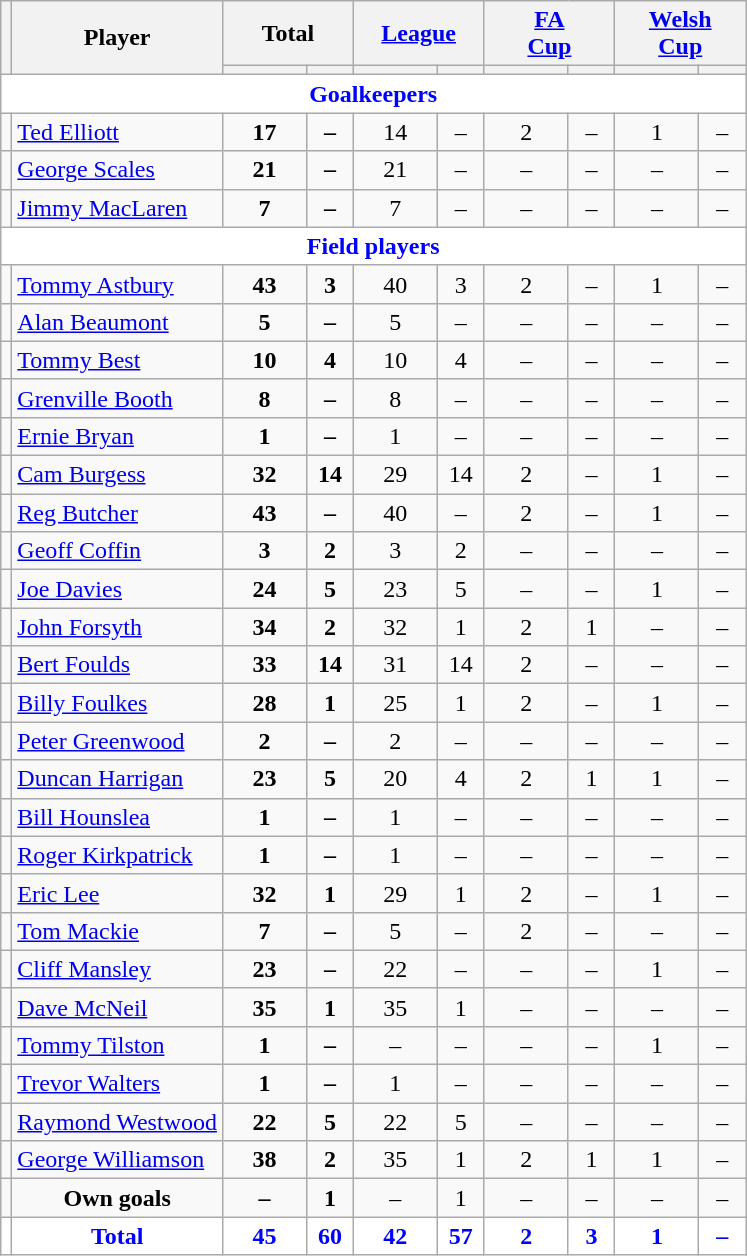<table class="wikitable"  style="text-align:center;">
<tr>
<th rowspan="2" style="font-size:80%;"></th>
<th rowspan="2">Player</th>
<th colspan="2">Total</th>
<th colspan="2"><a href='#'>League</a></th>
<th colspan="2"><a href='#'>FA<br>Cup</a></th>
<th colspan="2"><a href='#'>Welsh<br>Cup</a></th>
</tr>
<tr>
<th style="width: 50px; font-size:80%;"></th>
<th style="width: 25px; font-size:80%;"></th>
<th style="width: 50px; font-size:80%;"></th>
<th style="width: 25px; font-size:80%;"></th>
<th style="width: 50px; font-size:80%;"></th>
<th style="width: 25px; font-size:80%;"></th>
<th style="width: 50px; font-size:80%;"></th>
<th style="width: 25px; font-size:80%;"></th>
</tr>
<tr>
<td colspan="10" style="background:white; color:blue; text-align:center;"><strong>Goalkeepers</strong></td>
</tr>
<tr>
<td></td>
<td style="text-align:left;"><a href='#'>Ted Elliott</a></td>
<td><strong>17</strong></td>
<td><strong>–</strong></td>
<td>14</td>
<td>–</td>
<td>2</td>
<td>–</td>
<td>1</td>
<td>–</td>
</tr>
<tr>
<td></td>
<td style="text-align:left;"><a href='#'>George Scales</a></td>
<td><strong>21</strong></td>
<td><strong>–</strong></td>
<td>21</td>
<td>–</td>
<td>–</td>
<td>–</td>
<td>–</td>
<td>–</td>
</tr>
<tr>
<td></td>
<td style="text-align:left;"><a href='#'>Jimmy MacLaren</a></td>
<td><strong>7</strong></td>
<td><strong>–</strong></td>
<td>7</td>
<td>–</td>
<td>–</td>
<td>–</td>
<td>–</td>
<td>–</td>
</tr>
<tr>
<td colspan="10" style="background:white; color:blue; text-align:center;"><strong>Field players</strong></td>
</tr>
<tr>
<td></td>
<td style="text-align:left;"><a href='#'>Tommy Astbury</a></td>
<td><strong>43</strong></td>
<td><strong>3</strong></td>
<td>40</td>
<td>3</td>
<td>2</td>
<td>–</td>
<td>1</td>
<td>–</td>
</tr>
<tr>
<td></td>
<td style="text-align:left;"><a href='#'>Alan Beaumont</a></td>
<td><strong>5</strong></td>
<td><strong>–</strong></td>
<td>5</td>
<td>–</td>
<td>–</td>
<td>–</td>
<td>–</td>
<td>–</td>
</tr>
<tr>
<td></td>
<td style="text-align:left;"><a href='#'>Tommy Best</a></td>
<td><strong>10</strong></td>
<td><strong>4</strong></td>
<td>10</td>
<td>4</td>
<td>–</td>
<td>–</td>
<td>–</td>
<td>–</td>
</tr>
<tr>
<td></td>
<td style="text-align:left;"><a href='#'>Grenville Booth</a></td>
<td><strong>8</strong></td>
<td><strong>–</strong></td>
<td>8</td>
<td>–</td>
<td>–</td>
<td>–</td>
<td>–</td>
<td>–</td>
</tr>
<tr>
<td></td>
<td style="text-align:left;"><a href='#'>Ernie Bryan</a></td>
<td><strong>1</strong></td>
<td><strong>–</strong></td>
<td>1</td>
<td>–</td>
<td>–</td>
<td>–</td>
<td>–</td>
<td>–</td>
</tr>
<tr>
<td></td>
<td style="text-align:left;"><a href='#'>Cam Burgess</a></td>
<td><strong>32</strong></td>
<td><strong>14</strong></td>
<td>29</td>
<td>14</td>
<td>2</td>
<td>–</td>
<td>1</td>
<td>–</td>
</tr>
<tr>
<td></td>
<td style="text-align:left;"><a href='#'>Reg Butcher</a></td>
<td><strong>43</strong></td>
<td><strong>–</strong></td>
<td>40</td>
<td>–</td>
<td>2</td>
<td>–</td>
<td>1</td>
<td>–</td>
</tr>
<tr>
<td></td>
<td style="text-align:left;"><a href='#'>Geoff Coffin</a></td>
<td><strong>3</strong></td>
<td><strong>2</strong></td>
<td>3</td>
<td>2</td>
<td>–</td>
<td>–</td>
<td>–</td>
<td>–</td>
</tr>
<tr>
<td></td>
<td style="text-align:left;"><a href='#'>Joe Davies</a></td>
<td><strong>24</strong></td>
<td><strong>5</strong></td>
<td>23</td>
<td>5</td>
<td>–</td>
<td>–</td>
<td>1</td>
<td>–</td>
</tr>
<tr>
<td></td>
<td style="text-align:left;"><a href='#'>John Forsyth</a></td>
<td><strong>34</strong></td>
<td><strong>2</strong></td>
<td>32</td>
<td>1</td>
<td>2</td>
<td>1</td>
<td>–</td>
<td>–</td>
</tr>
<tr>
<td></td>
<td style="text-align:left;"><a href='#'>Bert Foulds</a></td>
<td><strong>33</strong></td>
<td><strong>14</strong></td>
<td>31</td>
<td>14</td>
<td>2</td>
<td>–</td>
<td>–</td>
<td>–</td>
</tr>
<tr>
<td></td>
<td style="text-align:left;"><a href='#'>Billy Foulkes</a></td>
<td><strong>28</strong></td>
<td><strong>1</strong></td>
<td>25</td>
<td>1</td>
<td>2</td>
<td>–</td>
<td>1</td>
<td>–</td>
</tr>
<tr>
<td></td>
<td style="text-align:left;"><a href='#'>Peter Greenwood</a></td>
<td><strong>2</strong></td>
<td><strong>–</strong></td>
<td>2</td>
<td>–</td>
<td>–</td>
<td>–</td>
<td>–</td>
<td>–</td>
</tr>
<tr>
<td></td>
<td style="text-align:left;"><a href='#'>Duncan Harrigan</a></td>
<td><strong>23</strong></td>
<td><strong>5</strong></td>
<td>20</td>
<td>4</td>
<td>2</td>
<td>1</td>
<td>1</td>
<td>–</td>
</tr>
<tr>
<td></td>
<td style="text-align:left;"><a href='#'>Bill Hounslea</a></td>
<td><strong>1</strong></td>
<td><strong>–</strong></td>
<td>1</td>
<td>–</td>
<td>–</td>
<td>–</td>
<td>–</td>
<td>–</td>
</tr>
<tr>
<td></td>
<td style="text-align:left;"><a href='#'>Roger Kirkpatrick</a></td>
<td><strong>1</strong></td>
<td><strong>–</strong></td>
<td>1</td>
<td>–</td>
<td>–</td>
<td>–</td>
<td>–</td>
<td>–</td>
</tr>
<tr>
<td></td>
<td style="text-align:left;"><a href='#'>Eric Lee</a></td>
<td><strong>32</strong></td>
<td><strong>1</strong></td>
<td>29</td>
<td>1</td>
<td>2</td>
<td>–</td>
<td>1</td>
<td>–</td>
</tr>
<tr>
<td></td>
<td style="text-align:left;"><a href='#'>Tom Mackie</a></td>
<td><strong>7</strong></td>
<td><strong>–</strong></td>
<td>5</td>
<td>–</td>
<td>2</td>
<td>–</td>
<td>–</td>
<td>–</td>
</tr>
<tr>
<td></td>
<td style="text-align:left;"><a href='#'>Cliff Mansley</a></td>
<td><strong>23</strong></td>
<td><strong>–</strong></td>
<td>22</td>
<td>–</td>
<td>–</td>
<td>–</td>
<td>1</td>
<td>–</td>
</tr>
<tr>
<td></td>
<td style="text-align:left;"><a href='#'>Dave McNeil</a></td>
<td><strong>35</strong></td>
<td><strong>1</strong></td>
<td>35</td>
<td>1</td>
<td>–</td>
<td>–</td>
<td>–</td>
<td>–</td>
</tr>
<tr>
<td></td>
<td style="text-align:left;"><a href='#'>Tommy Tilston</a></td>
<td><strong>1</strong></td>
<td><strong>–</strong></td>
<td>–</td>
<td>–</td>
<td>–</td>
<td>–</td>
<td>1</td>
<td>–</td>
</tr>
<tr>
<td></td>
<td style="text-align:left;"><a href='#'>Trevor Walters</a></td>
<td><strong>1</strong></td>
<td><strong>–</strong></td>
<td>1</td>
<td>–</td>
<td>–</td>
<td>–</td>
<td>–</td>
<td>–</td>
</tr>
<tr>
<td></td>
<td style="text-align:left;"><a href='#'>Raymond Westwood</a></td>
<td><strong>22</strong></td>
<td><strong>5</strong></td>
<td>22</td>
<td>5</td>
<td>–</td>
<td>–</td>
<td>–</td>
<td>–</td>
</tr>
<tr>
<td></td>
<td style="text-align:left;"><a href='#'>George Williamson</a></td>
<td><strong>38</strong></td>
<td><strong>2</strong></td>
<td>35</td>
<td>1</td>
<td>2</td>
<td>1</td>
<td>1</td>
<td>–</td>
</tr>
<tr>
<td></td>
<td><strong>Own goals</strong></td>
<td><strong>–</strong></td>
<td><strong>1</strong></td>
<td>–</td>
<td>1</td>
<td>–</td>
<td>–</td>
<td>–</td>
<td>–</td>
</tr>
<tr style="background:white; color:blue; text-align:center;">
<td></td>
<td><strong>Total</strong></td>
<td><strong>45</strong></td>
<td><strong>60</strong></td>
<td><strong>42</strong></td>
<td><strong>57</strong></td>
<td><strong>2</strong></td>
<td><strong>3</strong></td>
<td><strong>1</strong></td>
<td><strong>–</strong></td>
</tr>
</table>
